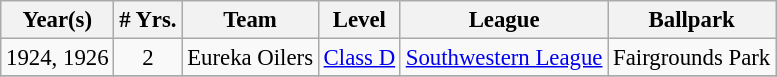<table class="wikitable" style="text-align:center; font-size: 95%;">
<tr>
<th>Year(s)</th>
<th># Yrs.</th>
<th>Team</th>
<th>Level</th>
<th>League</th>
<th>Ballpark</th>
</tr>
<tr>
<td>1924, 1926</td>
<td>2</td>
<td>Eureka Oilers</td>
<td><a href='#'>Class D</a></td>
<td><a href='#'>Southwestern League</a></td>
<td>Fairgrounds Park</td>
</tr>
<tr>
</tr>
</table>
